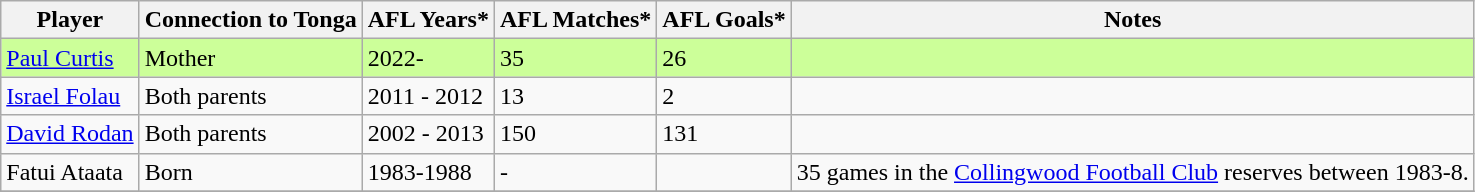<table class="wikitable sortable">
<tr>
<th>Player</th>
<th>Connection to Tonga</th>
<th>AFL Years*</th>
<th>AFL Matches*</th>
<th>AFL Goals*</th>
<th>Notes</th>
</tr>
<tr bgcolor="#CCFF99">
<td><a href='#'>Paul Curtis</a></td>
<td>Mother</td>
<td>2022-</td>
<td>35</td>
<td>26</td>
<td></td>
</tr>
<tr>
<td><a href='#'>Israel Folau</a></td>
<td>Both parents</td>
<td>2011 - 2012</td>
<td>13</td>
<td>2</td>
<td></td>
</tr>
<tr>
<td><a href='#'>David Rodan</a></td>
<td>Both parents</td>
<td>2002 - 2013</td>
<td>150</td>
<td>131</td>
<td></td>
</tr>
<tr>
<td>Fatui Ataata</td>
<td>Born</td>
<td>1983-1988</td>
<td>-</td>
<td></td>
<td>35 games in the <a href='#'>Collingwood Football Club</a> reserves between 1983-8.</td>
</tr>
<tr>
</tr>
</table>
